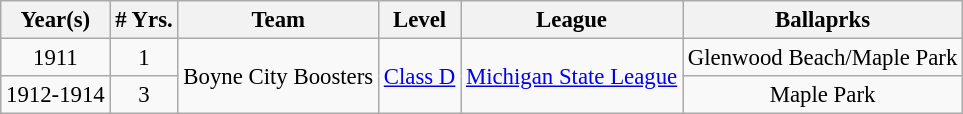<table class="wikitable" style="text-align:center; font-size: 95%;">
<tr>
<th>Year(s)</th>
<th># Yrs.</th>
<th>Team</th>
<th>Level</th>
<th>League</th>
<th>Ballaprks</th>
</tr>
<tr>
<td>1911</td>
<td>1</td>
<td rowspan=2>Boyne City Boosters</td>
<td rowspan=2><a href='#'>Class D</a></td>
<td rowspan=2><a href='#'>Michigan State League</a></td>
<td>Glenwood Beach/Maple Park</td>
</tr>
<tr>
<td>1912-1914</td>
<td>3</td>
<td>Maple Park</td>
</tr>
</table>
